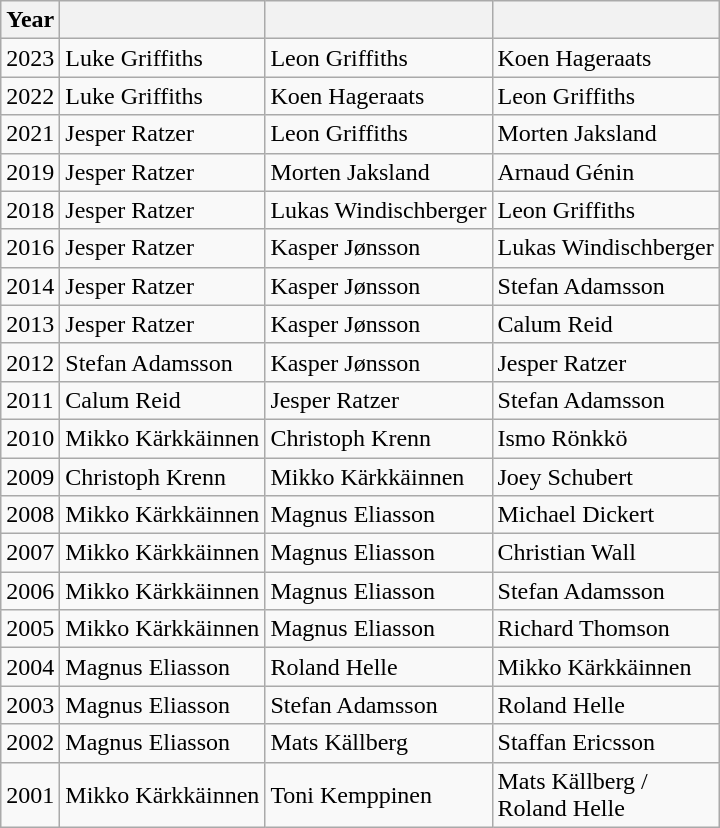<table class="wikitable">
<tr>
<th>Year</th>
<th></th>
<th></th>
<th></th>
</tr>
<tr>
<td>2023</td>
<td>Luke Griffiths </td>
<td>Leon Griffiths </td>
<td>Koen Hageraats </td>
</tr>
<tr>
<td>2022</td>
<td>Luke Griffiths </td>
<td>Koen Hageraats </td>
<td>Leon Griffiths </td>
</tr>
<tr>
<td>2021</td>
<td>Jesper Ratzer </td>
<td>Leon Griffiths </td>
<td>Morten Jaksland </td>
</tr>
<tr>
<td>2019</td>
<td>Jesper Ratzer </td>
<td>Morten Jaksland </td>
<td>Arnaud Génin </td>
</tr>
<tr>
<td>2018</td>
<td>Jesper Ratzer </td>
<td>Lukas Windischberger </td>
<td>Leon Griffiths </td>
</tr>
<tr>
<td>2016</td>
<td>Jesper Ratzer </td>
<td>Kasper Jønsson </td>
<td>Lukas Windischberger </td>
</tr>
<tr>
<td>2014</td>
<td>Jesper Ratzer </td>
<td>Kasper Jønsson </td>
<td>Stefan Adamsson </td>
</tr>
<tr>
<td>2013</td>
<td>Jesper Ratzer </td>
<td>Kasper Jønsson </td>
<td>Calum Reid </td>
</tr>
<tr>
<td>2012</td>
<td>Stefan Adamsson </td>
<td>Kasper Jønsson </td>
<td>Jesper Ratzer </td>
</tr>
<tr>
<td>2011</td>
<td>Calum Reid </td>
<td>Jesper Ratzer </td>
<td>Stefan Adamsson </td>
</tr>
<tr>
<td>2010</td>
<td>Mikko Kärkkäinnen </td>
<td>Christoph Krenn </td>
<td>Ismo Rönkkö </td>
</tr>
<tr>
<td>2009</td>
<td>Christoph Krenn </td>
<td>Mikko Kärkkäinnen </td>
<td>Joey Schubert </td>
</tr>
<tr>
<td>2008</td>
<td>Mikko Kärkkäinnen </td>
<td>Magnus Eliasson </td>
<td>Michael Dickert </td>
</tr>
<tr>
<td>2007</td>
<td>Mikko Kärkkäinnen </td>
<td>Magnus Eliasson </td>
<td>Christian Wall </td>
</tr>
<tr>
<td>2006</td>
<td>Mikko Kärkkäinnen </td>
<td>Magnus Eliasson </td>
<td>Stefan Adamsson </td>
</tr>
<tr>
<td>2005</td>
<td>Mikko Kärkkäinnen </td>
<td>Magnus Eliasson </td>
<td>Richard Thomson </td>
</tr>
<tr>
<td>2004</td>
<td>Magnus Eliasson </td>
<td>Roland Helle </td>
<td>Mikko Kärkkäinnen </td>
</tr>
<tr>
<td>2003</td>
<td>Magnus Eliasson </td>
<td>Stefan Adamsson </td>
<td>Roland Helle </td>
</tr>
<tr>
<td>2002</td>
<td>Magnus Eliasson </td>
<td>Mats Källberg </td>
<td>Staffan Ericsson </td>
</tr>
<tr>
<td>2001</td>
<td>Mikko Kärkkäinnen </td>
<td>Toni Kemppinen </td>
<td>Mats Källberg   /<br>Roland Helle </td>
</tr>
</table>
